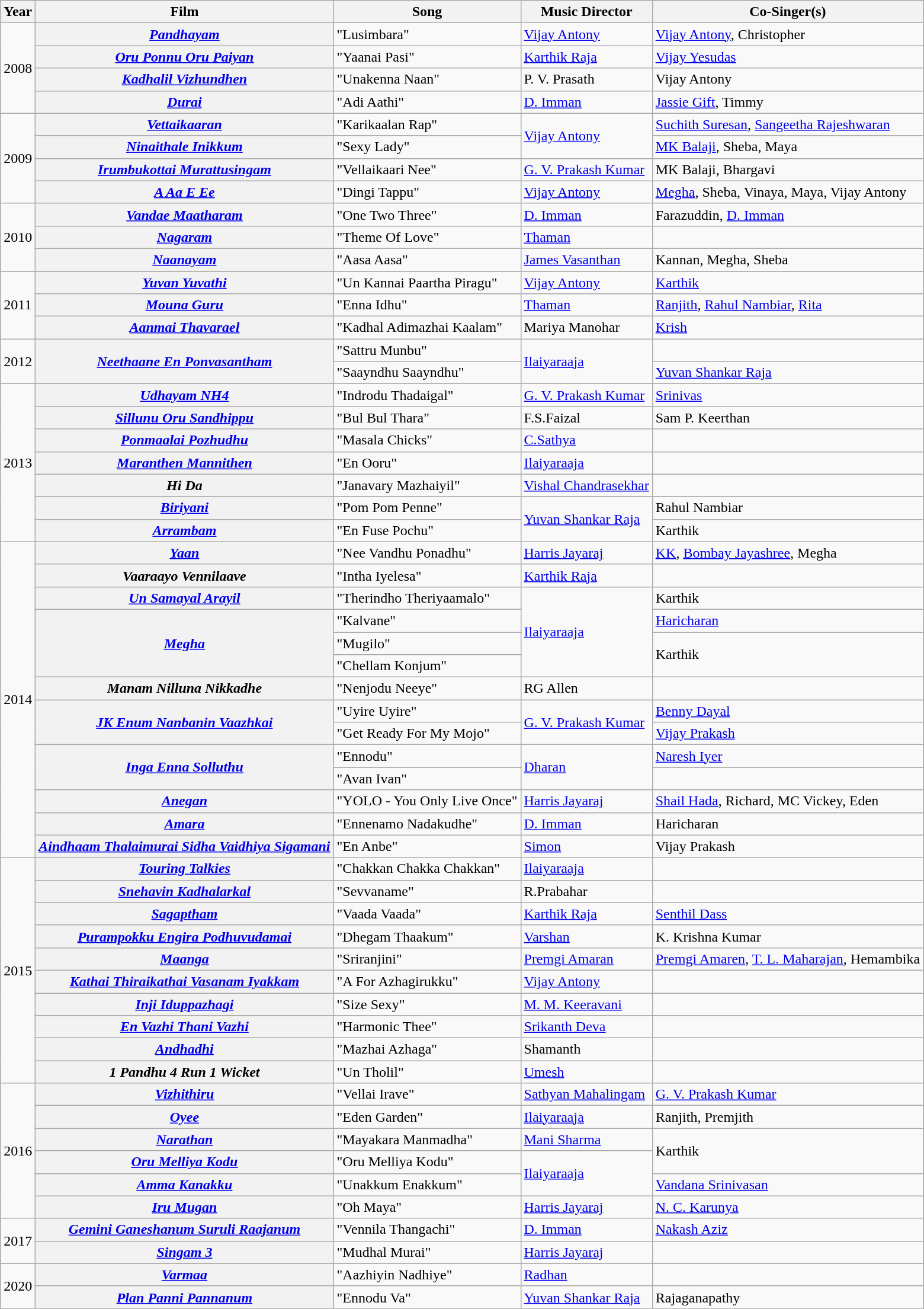<table class="wikitable">
<tr>
<th>Year</th>
<th>Film</th>
<th>Song</th>
<th>Music Director</th>
<th>Co-Singer(s)</th>
</tr>
<tr>
<td rowspan="4">2008</td>
<th><em><a href='#'>Pandhayam</a></em></th>
<td>"Lusimbara"</td>
<td><a href='#'>Vijay Antony</a></td>
<td><a href='#'>Vijay Antony</a>, Christopher</td>
</tr>
<tr>
<th><em><a href='#'>Oru Ponnu Oru Paiyan</a></em></th>
<td>"Yaanai Pasi"</td>
<td><a href='#'>Karthik Raja</a></td>
<td><a href='#'>Vijay Yesudas</a></td>
</tr>
<tr>
<th><em><a href='#'>Kadhalil Vizhundhen</a></em></th>
<td>"Unakenna Naan"</td>
<td>P. V. Prasath</td>
<td>Vijay Antony</td>
</tr>
<tr>
<th><em><a href='#'>Durai</a></em></th>
<td>"Adi Aathi"</td>
<td><a href='#'>D. Imman</a></td>
<td><a href='#'>Jassie Gift</a>, Timmy</td>
</tr>
<tr>
<td rowspan="4">2009</td>
<th><em><a href='#'>Vettaikaaran</a></em></th>
<td>"Karikaalan Rap"</td>
<td rowspan="2"><a href='#'>Vijay Antony</a></td>
<td><a href='#'>Suchith Suresan</a>, <a href='#'>Sangeetha Rajeshwaran</a></td>
</tr>
<tr>
<th><em><a href='#'>Ninaithale Inikkum</a></em></th>
<td>"Sexy Lady"</td>
<td><a href='#'>MK Balaji</a>, Sheba, Maya</td>
</tr>
<tr>
<th><em><a href='#'>Irumbukottai Murattusingam</a></em></th>
<td>"Vellaikaari Nee"</td>
<td><a href='#'>G. V. Prakash Kumar</a></td>
<td>MK Balaji, Bhargavi</td>
</tr>
<tr>
<th><em><a href='#'>A Aa E Ee</a></em></th>
<td>"Dingi Tappu"</td>
<td><a href='#'>Vijay Antony</a></td>
<td><a href='#'>Megha</a>, Sheba, Vinaya, Maya, Vijay Antony</td>
</tr>
<tr>
<td rowspan="3">2010</td>
<th><em><a href='#'>Vandae Maatharam</a></em></th>
<td>"One Two Three"</td>
<td><a href='#'>D. Imman</a></td>
<td>Farazuddin, <a href='#'>D. Imman</a></td>
</tr>
<tr>
<th><em><a href='#'>Nagaram</a></em></th>
<td>"Theme Of Love"</td>
<td><a href='#'>Thaman</a></td>
<td></td>
</tr>
<tr>
<th><em><a href='#'>Naanayam</a></em></th>
<td>"Aasa Aasa"</td>
<td><a href='#'>James Vasanthan</a></td>
<td>Kannan, Megha, Sheba</td>
</tr>
<tr>
<td rowspan="3">2011</td>
<th><em><a href='#'>Yuvan Yuvathi</a></em></th>
<td>"Un Kannai Paartha Piragu"</td>
<td><a href='#'>Vijay Antony</a></td>
<td><a href='#'>Karthik</a></td>
</tr>
<tr>
<th><em><a href='#'>Mouna Guru</a></em></th>
<td>"Enna Idhu"</td>
<td><a href='#'>Thaman</a></td>
<td><a href='#'>Ranjith</a>, <a href='#'>Rahul Nambiar</a>, <a href='#'>Rita</a></td>
</tr>
<tr>
<th><em><a href='#'>Aanmai Thavarael</a></em></th>
<td>"Kadhal Adimazhai Kaalam"</td>
<td>Mariya Manohar</td>
<td><a href='#'>Krish</a></td>
</tr>
<tr>
<td rowspan="2">2012</td>
<th rowspan="2"><em><a href='#'>Neethaane En Ponvasantham</a></em></th>
<td>"Sattru Munbu"</td>
<td rowspan="2"><a href='#'>Ilaiyaraaja</a></td>
<td></td>
</tr>
<tr>
<td>"Saayndhu Saayndhu"</td>
<td><a href='#'>Yuvan Shankar Raja</a></td>
</tr>
<tr>
<td rowspan="7">2013</td>
<th><em><a href='#'>Udhayam NH4</a></em></th>
<td>"Indrodu Thadaigal"</td>
<td><a href='#'>G. V. Prakash Kumar</a></td>
<td><a href='#'>Srinivas</a></td>
</tr>
<tr>
<th><em><a href='#'>Sillunu Oru Sandhippu</a></em></th>
<td>"Bul Bul Thara"</td>
<td>F.S.Faizal</td>
<td>Sam P. Keerthan</td>
</tr>
<tr>
<th><em><a href='#'>Ponmaalai Pozhudhu</a></em></th>
<td>"Masala Chicks"</td>
<td><a href='#'>C.Sathya</a></td>
<td></td>
</tr>
<tr>
<th><em><a href='#'>Maranthen Mannithen</a></em></th>
<td>"En Ooru"</td>
<td><a href='#'>Ilaiyaraaja</a></td>
<td></td>
</tr>
<tr>
<th><em>Hi Da</em></th>
<td>"Janavary Mazhaiyil"</td>
<td><a href='#'>Vishal Chandrasekhar</a></td>
<td></td>
</tr>
<tr>
<th><em><a href='#'>Biriyani</a></em></th>
<td>"Pom Pom Penne"</td>
<td rowspan="2"><a href='#'>Yuvan Shankar Raja</a></td>
<td>Rahul Nambiar</td>
</tr>
<tr>
<th><em><a href='#'>Arrambam</a></em></th>
<td>"En Fuse Pochu"</td>
<td>Karthik</td>
</tr>
<tr>
<td rowspan="14">2014</td>
<th><em><a href='#'>Yaan</a></em></th>
<td>"Nee Vandhu Ponadhu"</td>
<td><a href='#'>Harris Jayaraj</a></td>
<td><a href='#'>KK</a>, <a href='#'>Bombay Jayashree</a>, Megha</td>
</tr>
<tr>
<th><em>Vaaraayo Vennilaave</em></th>
<td>"Intha Iyelesa"</td>
<td><a href='#'>Karthik Raja</a></td>
<td></td>
</tr>
<tr>
<th><em><a href='#'>Un Samayal Arayil</a></em></th>
<td>"Therindho Theriyaamalo"</td>
<td rowspan="4"><a href='#'>Ilaiyaraaja</a></td>
<td>Karthik</td>
</tr>
<tr>
<th rowspan="3"><em><a href='#'>Megha</a></em></th>
<td>"Kalvane"</td>
<td><a href='#'>Haricharan</a></td>
</tr>
<tr>
<td>"Mugilo"</td>
<td rowspan="2">Karthik</td>
</tr>
<tr>
<td>"Chellam Konjum"</td>
</tr>
<tr>
<th><em>Manam Nilluna Nikkadhe</em></th>
<td>"Nenjodu Neeye"</td>
<td>RG Allen</td>
<td></td>
</tr>
<tr>
<th rowspan="2"><em><a href='#'>JK Enum Nanbanin Vaazhkai</a></em></th>
<td>"Uyire Uyire"</td>
<td rowspan="2"><a href='#'>G. V. Prakash Kumar</a></td>
<td><a href='#'>Benny Dayal</a></td>
</tr>
<tr>
<td>"Get Ready For My Mojo"</td>
<td><a href='#'>Vijay Prakash</a></td>
</tr>
<tr>
<th rowspan="2"><em><a href='#'>Inga Enna Solluthu</a></em></th>
<td>"Ennodu"</td>
<td rowspan="2"><a href='#'>Dharan</a></td>
<td><a href='#'>Naresh Iyer</a></td>
</tr>
<tr>
<td>"Avan Ivan"</td>
<td></td>
</tr>
<tr>
<th><em><a href='#'>Anegan</a></em></th>
<td>"YOLO - You Only Live Once"</td>
<td><a href='#'>Harris Jayaraj</a></td>
<td><a href='#'>Shail Hada</a>, Richard, MC Vickey, Eden</td>
</tr>
<tr>
<th><em><a href='#'>Amara</a></em></th>
<td>"Ennenamo Nadakudhe"</td>
<td><a href='#'>D. Imman</a></td>
<td>Haricharan</td>
</tr>
<tr>
<th><em><a href='#'>Aindhaam Thalaimurai Sidha Vaidhiya Sigamani</a></em></th>
<td>"En Anbe"</td>
<td><a href='#'>Simon</a></td>
<td>Vijay Prakash</td>
</tr>
<tr>
<td rowspan="10">2015</td>
<th><em><a href='#'>Touring Talkies</a></em></th>
<td>"Chakkan Chakka Chakkan"</td>
<td><a href='#'>Ilaiyaraaja</a></td>
<td></td>
</tr>
<tr>
<th><em><a href='#'>Snehavin Kadhalarkal</a></em></th>
<td>"Sevvaname"</td>
<td>R.Prabahar</td>
<td></td>
</tr>
<tr>
<th><em><a href='#'>Sagaptham</a></em></th>
<td>"Vaada Vaada"</td>
<td><a href='#'>Karthik Raja</a></td>
<td><a href='#'>Senthil Dass</a></td>
</tr>
<tr>
<th><em><a href='#'>Purampokku Engira Podhuvudamai</a></em></th>
<td>"Dhegam Thaakum"</td>
<td><a href='#'>Varshan</a></td>
<td>K. Krishna Kumar</td>
</tr>
<tr>
<th><em><a href='#'>Maanga</a></em></th>
<td>"Sriranjini"</td>
<td><a href='#'>Premgi Amaran</a></td>
<td><a href='#'>Premgi Amaren</a>, <a href='#'>T. L. Maharajan</a>, Hemambika</td>
</tr>
<tr>
<th><em><a href='#'>Kathai Thiraikathai Vasanam Iyakkam</a></em></th>
<td>"A For Azhagirukku"</td>
<td><a href='#'>Vijay Antony</a></td>
<td></td>
</tr>
<tr>
<th><em><a href='#'>Inji Iduppazhagi</a></em></th>
<td>"Size Sexy"</td>
<td><a href='#'>M. M. Keeravani</a></td>
<td></td>
</tr>
<tr>
<th><em><a href='#'>En Vazhi Thani Vazhi</a></em></th>
<td>"Harmonic Thee"</td>
<td><a href='#'>Srikanth Deva</a></td>
<td></td>
</tr>
<tr>
<th><em><a href='#'>Andhadhi</a></em></th>
<td>"Mazhai Azhaga"</td>
<td>Shamanth</td>
<td></td>
</tr>
<tr>
<th><em>1 Pandhu 4 Run 1 Wicket</em></th>
<td>"Un Tholil"</td>
<td><a href='#'>Umesh</a></td>
<td></td>
</tr>
<tr>
<td rowspan="6">2016</td>
<th><em><a href='#'>Vizhithiru</a></em></th>
<td>"Vellai Irave"</td>
<td><a href='#'>Sathyan Mahalingam</a></td>
<td><a href='#'>G. V. Prakash Kumar</a></td>
</tr>
<tr>
<th><em><a href='#'>Oyee</a></em></th>
<td>"Eden Garden"</td>
<td><a href='#'>Ilaiyaraaja</a></td>
<td>Ranjith, Premjith</td>
</tr>
<tr>
<th><em><a href='#'>Narathan</a></em></th>
<td>"Mayakara Manmadha"</td>
<td><a href='#'>Mani Sharma</a></td>
<td rowspan="2">Karthik</td>
</tr>
<tr>
<th><em><a href='#'>Oru Melliya Kodu</a></em></th>
<td>"Oru Melliya Kodu"</td>
<td rowspan="2"><a href='#'>Ilaiyaraaja</a></td>
</tr>
<tr>
<th><em><a href='#'>Amma Kanakku</a></em></th>
<td>"Unakkum Enakkum"</td>
<td><a href='#'>Vandana Srinivasan</a></td>
</tr>
<tr>
<th><em><a href='#'>Iru Mugan</a></em></th>
<td>"Oh Maya"</td>
<td><a href='#'>Harris Jayaraj</a></td>
<td><a href='#'>N. C. Karunya</a></td>
</tr>
<tr>
<td rowspan="2">2017</td>
<th><em><a href='#'>Gemini Ganeshanum Suruli Raajanum</a></em></th>
<td>"Vennila Thangachi"</td>
<td><a href='#'>D. Imman</a></td>
<td><a href='#'>Nakash Aziz</a></td>
</tr>
<tr>
<th><em><a href='#'>Singam 3</a></em></th>
<td>"Mudhal Murai"</td>
<td><a href='#'>Harris Jayaraj</a></td>
<td></td>
</tr>
<tr>
<td rowspan="2">2020</td>
<th><em><a href='#'>Varmaa</a></em></th>
<td>"Aazhiyin Nadhiye"</td>
<td><a href='#'>Radhan</a></td>
<td></td>
</tr>
<tr>
<th><em><a href='#'>Plan Panni Pannanum</a></em></th>
<td>"Ennodu Va"</td>
<td><a href='#'>Yuvan Shankar Raja</a></td>
<td>Rajaganapathy</td>
</tr>
</table>
